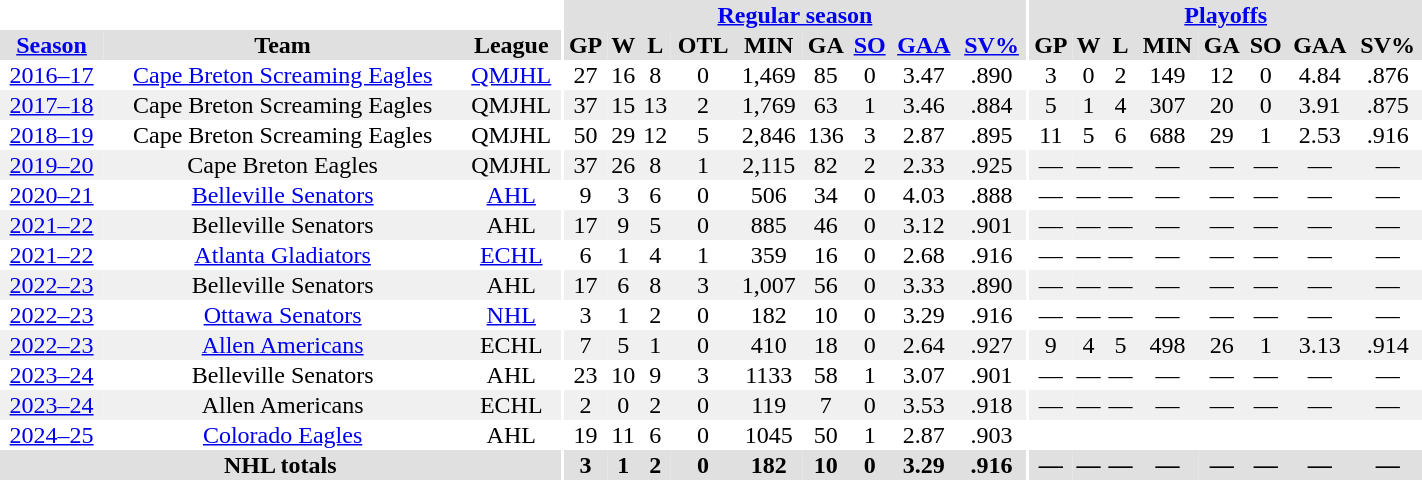<table border="0" cellpadding="1" cellspacing="0" ID="Table3" style="text-align:center; width:75%;">
<tr style="background:#e0e0e0;">
<th colspan="3" style="background:#fff;"></th>
<th rowspan="99" style="background:#fff;"></th>
<th colspan="9" style="background:#e0e0e0;"><a href='#'>Regular season</a></th>
<th rowspan="99" style="background:#fff;"></th>
<th colspan="8" style="background:#e0e0e0;"><a href='#'>Playoffs</a></th>
</tr>
<tr bgcolor="#e0e0e0">
<th><a href='#'>Season</a></th>
<th>Team</th>
<th>League</th>
<th>GP</th>
<th>W</th>
<th>L</th>
<th>OTL</th>
<th>MIN</th>
<th>GA</th>
<th><a href='#'>SO</a></th>
<th><a href='#'>GAA</a></th>
<th><a href='#'>SV%</a></th>
<th>GP</th>
<th>W</th>
<th>L</th>
<th>MIN</th>
<th>GA</th>
<th>SO</th>
<th>GAA</th>
<th>SV%</th>
</tr>
<tr>
<td><a href='#'>2016–17</a></td>
<td><a href='#'>Cape Breton Screaming Eagles</a></td>
<td><a href='#'>QMJHL</a></td>
<td>27</td>
<td>16</td>
<td>8</td>
<td>0</td>
<td>1,469</td>
<td>85</td>
<td>0</td>
<td>3.47</td>
<td>.890</td>
<td>3</td>
<td>0</td>
<td>2</td>
<td>149</td>
<td>12</td>
<td>0</td>
<td>4.84</td>
<td>.876</td>
</tr>
<tr bgcolor="#f0f0f0">
<td><a href='#'>2017–18</a></td>
<td>Cape Breton Screaming Eagles</td>
<td>QMJHL</td>
<td>37</td>
<td>15</td>
<td>13</td>
<td>2</td>
<td>1,769</td>
<td>63</td>
<td>1</td>
<td>3.46</td>
<td>.884</td>
<td>5</td>
<td>1</td>
<td>4</td>
<td>307</td>
<td>20</td>
<td>0</td>
<td>3.91</td>
<td>.875</td>
</tr>
<tr>
<td><a href='#'>2018–19</a></td>
<td>Cape Breton Screaming Eagles</td>
<td>QMJHL</td>
<td>50</td>
<td>29</td>
<td>12</td>
<td>5</td>
<td>2,846</td>
<td>136</td>
<td>3</td>
<td>2.87</td>
<td>.895</td>
<td>11</td>
<td>5</td>
<td>6</td>
<td>688</td>
<td>29</td>
<td>1</td>
<td>2.53</td>
<td>.916</td>
</tr>
<tr bgcolor="#f0f0f0">
<td><a href='#'>2019–20</a></td>
<td>Cape Breton Eagles</td>
<td>QMJHL</td>
<td>37</td>
<td>26</td>
<td>8</td>
<td>1</td>
<td>2,115</td>
<td>82</td>
<td>2</td>
<td>2.33</td>
<td>.925</td>
<td>—</td>
<td>—</td>
<td>—</td>
<td>—</td>
<td>—</td>
<td>—</td>
<td>—</td>
<td>—</td>
</tr>
<tr>
<td><a href='#'>2020–21</a></td>
<td><a href='#'>Belleville Senators</a></td>
<td><a href='#'>AHL</a></td>
<td>9</td>
<td>3</td>
<td>6</td>
<td>0</td>
<td>506</td>
<td>34</td>
<td>0</td>
<td>4.03</td>
<td>.888</td>
<td>—</td>
<td>—</td>
<td>—</td>
<td>—</td>
<td>—</td>
<td>—</td>
<td>—</td>
<td>—</td>
</tr>
<tr bgcolor="#f0f0f0">
<td><a href='#'>2021–22</a></td>
<td>Belleville Senators</td>
<td>AHL</td>
<td>17</td>
<td>9</td>
<td>5</td>
<td>0</td>
<td>885</td>
<td>46</td>
<td>0</td>
<td>3.12</td>
<td>.901</td>
<td>—</td>
<td>—</td>
<td>—</td>
<td>—</td>
<td>—</td>
<td>—</td>
<td>—</td>
<td>—</td>
</tr>
<tr>
<td><a href='#'>2021–22</a></td>
<td><a href='#'>Atlanta Gladiators</a></td>
<td><a href='#'>ECHL</a></td>
<td>6</td>
<td>1</td>
<td>4</td>
<td>1</td>
<td>359</td>
<td>16</td>
<td>0</td>
<td>2.68</td>
<td>.916</td>
<td>—</td>
<td>—</td>
<td>—</td>
<td>—</td>
<td>—</td>
<td>—</td>
<td>—</td>
<td>—</td>
</tr>
<tr bgcolor="#f0f0f0">
<td><a href='#'>2022–23</a></td>
<td>Belleville Senators</td>
<td>AHL</td>
<td>17</td>
<td>6</td>
<td>8</td>
<td>3</td>
<td>1,007</td>
<td>56</td>
<td>0</td>
<td>3.33</td>
<td>.890</td>
<td>—</td>
<td>—</td>
<td>—</td>
<td>—</td>
<td>—</td>
<td>—</td>
<td>—</td>
<td>—</td>
</tr>
<tr>
<td><a href='#'>2022–23</a></td>
<td><a href='#'>Ottawa Senators</a></td>
<td><a href='#'>NHL</a></td>
<td>3</td>
<td>1</td>
<td>2</td>
<td>0</td>
<td>182</td>
<td>10</td>
<td>0</td>
<td>3.29</td>
<td>.916</td>
<td>—</td>
<td>—</td>
<td>—</td>
<td>—</td>
<td>—</td>
<td>—</td>
<td>—</td>
<td>—</td>
</tr>
<tr bgcolor="#f0f0f0">
<td><a href='#'>2022–23</a></td>
<td><a href='#'>Allen Americans</a></td>
<td>ECHL</td>
<td>7</td>
<td>5</td>
<td>1</td>
<td>0</td>
<td>410</td>
<td>18</td>
<td>0</td>
<td>2.64</td>
<td>.927</td>
<td>9</td>
<td>4</td>
<td>5</td>
<td>498</td>
<td>26</td>
<td>1</td>
<td>3.13</td>
<td>.914</td>
</tr>
<tr>
<td><a href='#'>2023–24</a></td>
<td>Belleville Senators</td>
<td>AHL</td>
<td>23</td>
<td>10</td>
<td>9</td>
<td>3</td>
<td>1133</td>
<td>58</td>
<td>1</td>
<td>3.07</td>
<td>.901</td>
<td>—</td>
<td>—</td>
<td>—</td>
<td>—</td>
<td>—</td>
<td>—</td>
<td>—</td>
<td>—</td>
</tr>
<tr bgcolor="#f0f0f0">
<td><a href='#'>2023–24</a></td>
<td>Allen Americans</td>
<td>ECHL</td>
<td>2</td>
<td>0</td>
<td>2</td>
<td>0</td>
<td>119</td>
<td>7</td>
<td>0</td>
<td>3.53</td>
<td>.918</td>
<td>—</td>
<td>—</td>
<td>—</td>
<td>—</td>
<td>—</td>
<td>—</td>
<td>—</td>
<td>—</td>
</tr>
<tr>
<td><a href='#'>2024–25</a></td>
<td><a href='#'>Colorado Eagles</a></td>
<td>AHL</td>
<td>19</td>
<td>11</td>
<td>6</td>
<td>0</td>
<td>1045</td>
<td>50</td>
<td>1</td>
<td>2.87</td>
<td>.903</td>
<td></td>
<td></td>
<td></td>
<td></td>
<td></td>
<td></td>
<td></td>
<td></td>
</tr>
<tr bgcolor="#e0e0e0">
<th colspan="3">NHL totals</th>
<th>3</th>
<th>1</th>
<th>2</th>
<th>0</th>
<th>182</th>
<th>10</th>
<th>0</th>
<th>3.29</th>
<th>.916</th>
<th>—</th>
<th>—</th>
<th>—</th>
<th>—</th>
<th>—</th>
<th>—</th>
<th>—</th>
<th>—</th>
</tr>
</table>
